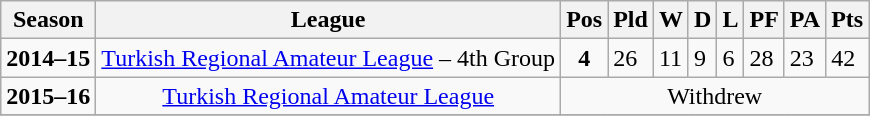<table class="wikitable">
<tr>
<th>Season</th>
<th>League</th>
<th>Pos</th>
<th>Pld</th>
<th>W</th>
<th>D</th>
<th>L</th>
<th>PF</th>
<th>PA</th>
<th>Pts</th>
</tr>
<tr>
<td><strong>2014–15</strong></td>
<td style="text-align:center;"><a href='#'>Turkish Regional Amateur League</a> – 4th Group</td>
<td style="text-align:center;"><strong>4</strong></td>
<td>26</td>
<td>11</td>
<td>9</td>
<td>6</td>
<td>28</td>
<td>23</td>
<td>42</td>
</tr>
<tr>
<td><strong>2015–16</strong></td>
<td style="text-align:center;"><a href='#'>Turkish Regional Amateur League</a></td>
<td colspan=8 style="text-align:center;">Withdrew</td>
</tr>
<tr>
</tr>
</table>
